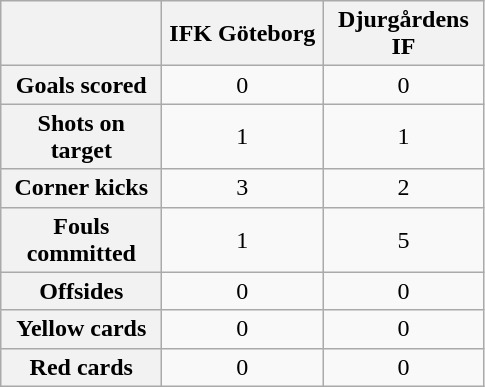<table class="wikitable plainrowheaders" style="text-align:center">
<tr>
<th scope=col width=100></th>
<th scope=col width=100>IFK Göteborg</th>
<th scope=col width=100>Djurgårdens IF</th>
</tr>
<tr>
<th scope=row>Goals scored</th>
<td>0</td>
<td>0</td>
</tr>
<tr>
<th scope=row>Shots on target</th>
<td>1</td>
<td>1</td>
</tr>
<tr>
<th scope=row>Corner kicks</th>
<td>3</td>
<td>2</td>
</tr>
<tr>
<th scope=row>Fouls committed</th>
<td>1</td>
<td>5</td>
</tr>
<tr>
<th scope=row>Offsides</th>
<td>0</td>
<td>0</td>
</tr>
<tr>
<th scope=row>Yellow cards</th>
<td>0</td>
<td>0</td>
</tr>
<tr>
<th scope=row>Red cards</th>
<td>0</td>
<td>0</td>
</tr>
</table>
